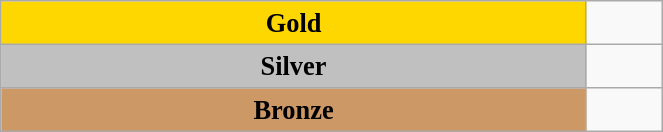<table class="wikitable" style=" text-align:center; font-size:110%;" width="35%">
<tr>
<td bgcolor="gold"><strong>Gold</strong></td>
<td align=left></td>
</tr>
<tr>
<td bgcolor="silver"><strong>Silver</strong></td>
<td align=left></td>
</tr>
<tr>
<td bgcolor="#cc9966"><strong>Bronze</strong></td>
<td align=left></td>
</tr>
</table>
